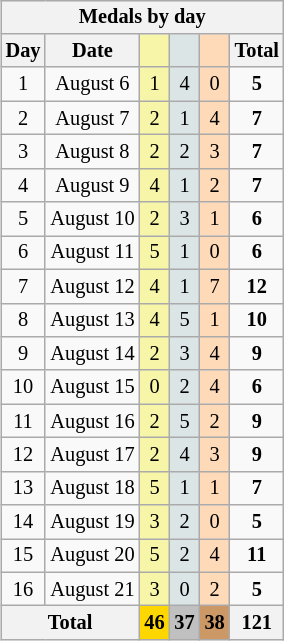<table class=wikitable style=font-size:85%;float:right;text-align:center>
<tr>
<th colspan=6>Medals by day</th>
</tr>
<tr>
<th>Day</th>
<th>Date</th>
<td bgcolor=F7F6A8></td>
<td bgcolor=DCE5E5></td>
<td bgcolor=FFDAB9></td>
<th>Total</th>
</tr>
<tr>
<td>1</td>
<td>August 6</td>
<td bgcolor=F7F6A8>1</td>
<td bgcolor=DCE5E5>4</td>
<td bgcolor=FFDAB9>0</td>
<td><strong>5</strong></td>
</tr>
<tr>
<td>2</td>
<td>August 7</td>
<td bgcolor=F7F6A8>2</td>
<td bgcolor=DCE5E5>1</td>
<td bgcolor=FFDAB9>4</td>
<td><strong>7</strong></td>
</tr>
<tr>
<td>3</td>
<td>August 8</td>
<td bgcolor=F7F6A8>2</td>
<td bgcolor=DCE5E5>2</td>
<td bgcolor=FFDAB9>3</td>
<td><strong>7</strong></td>
</tr>
<tr>
<td>4</td>
<td>August 9</td>
<td bgcolor=F7F6A8>4</td>
<td bgcolor=DCE5E5>1</td>
<td bgcolor=FFDAB9>2</td>
<td><strong>7</strong></td>
</tr>
<tr>
<td>5</td>
<td>August 10</td>
<td bgcolor=F7F6A8>2</td>
<td bgcolor=DCE5E5>3</td>
<td bgcolor=FFDAB9>1</td>
<td><strong>6</strong></td>
</tr>
<tr>
<td>6</td>
<td>August 11</td>
<td bgcolor=F7F6A8>5</td>
<td bgcolor=DCE5E5>1</td>
<td bgcolor=FFDAB9>0</td>
<td><strong>6</strong></td>
</tr>
<tr>
<td>7</td>
<td>August 12</td>
<td bgcolor=F7F6A8>4</td>
<td bgcolor=DCE5E5>1</td>
<td bgcolor=FFDAB9>7</td>
<td><strong>12</strong></td>
</tr>
<tr>
<td>8</td>
<td>August 13</td>
<td bgcolor=F7F6A8>4</td>
<td bgcolor=DCE5E5>5</td>
<td bgcolor=FFDAB9>1</td>
<td><strong>10</strong></td>
</tr>
<tr>
<td>9</td>
<td>August 14</td>
<td bgcolor=F7F6A8>2</td>
<td bgcolor=DCE5E5>3</td>
<td bgcolor=FFDAB9>4</td>
<td><strong>9</strong></td>
</tr>
<tr>
<td>10</td>
<td>August 15</td>
<td bgcolor=F7F6A8>0</td>
<td bgcolor=DCE5E5>2</td>
<td bgcolor=FFDAB9>4</td>
<td><strong>6</strong></td>
</tr>
<tr>
<td>11</td>
<td>August 16</td>
<td bgcolor=F7F6A8>2</td>
<td bgcolor=DCE5E5>5</td>
<td bgcolor=FFDAB9>2</td>
<td><strong>9</strong></td>
</tr>
<tr>
<td>12</td>
<td>August 17</td>
<td bgcolor=F7F6A8>2</td>
<td bgcolor=DCE5E5>4</td>
<td bgcolor=FFDAB9>3</td>
<td><strong>9</strong></td>
</tr>
<tr>
<td>13</td>
<td>August 18</td>
<td bgcolor=F7F6A8>5</td>
<td bgcolor=DCE5E5>1</td>
<td bgcolor=FFDAB9>1</td>
<td><strong>7</strong></td>
</tr>
<tr>
<td>14</td>
<td>August 19</td>
<td bgcolor=F7F6A8>3</td>
<td bgcolor=DCE5E5>2</td>
<td bgcolor=FFDAB9>0</td>
<td><strong>5</strong></td>
</tr>
<tr>
<td>15</td>
<td>August 20</td>
<td bgcolor=F7F6A8>5</td>
<td bgcolor=DCE5E5>2</td>
<td bgcolor=FFDAB9>4</td>
<td><strong>11</strong></td>
</tr>
<tr>
<td>16</td>
<td>August 21</td>
<td bgcolor=F7F6A8>3</td>
<td bgcolor=DCE5E5>0</td>
<td bgcolor=FFDAB9>2</td>
<td><strong>5</strong></td>
</tr>
<tr>
<th colspan=2>Total</th>
<th style=background:gold>46</th>
<th style=background:silver>37</th>
<th style=background:#c96>38</th>
<th>121</th>
</tr>
</table>
